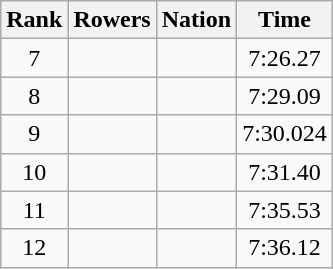<table class="wikitable sortable" style="text-align:center">
<tr>
<th>Rank</th>
<th>Rowers</th>
<th>Nation</th>
<th>Time</th>
</tr>
<tr>
<td>7</td>
<td align=left data-sort-value="Helmja, Tiit"></td>
<td align=left></td>
<td>7:26.27</td>
</tr>
<tr>
<td>8</td>
<td align=left data-sort-value="Ahonen, Leo"></td>
<td align=left></td>
<td>7:29.09</td>
</tr>
<tr>
<td>9</td>
<td align=left data-sort-value="Love, Brian"></td>
<td align=left></td>
<td>7:30.024</td>
</tr>
<tr>
<td>10</td>
<td align=left data-sort-value="Boeschoten, Willem"></td>
<td align=left></td>
<td>7:31.40</td>
</tr>
<tr>
<td>11</td>
<td align=left data-sort-value="Ślusarski, Alfons"></td>
<td align=left></td>
<td>7:35.53</td>
</tr>
<tr>
<td>12</td>
<td align=left data-sort-value="Clay, Henry"></td>
<td align=left></td>
<td>7:36.12</td>
</tr>
</table>
